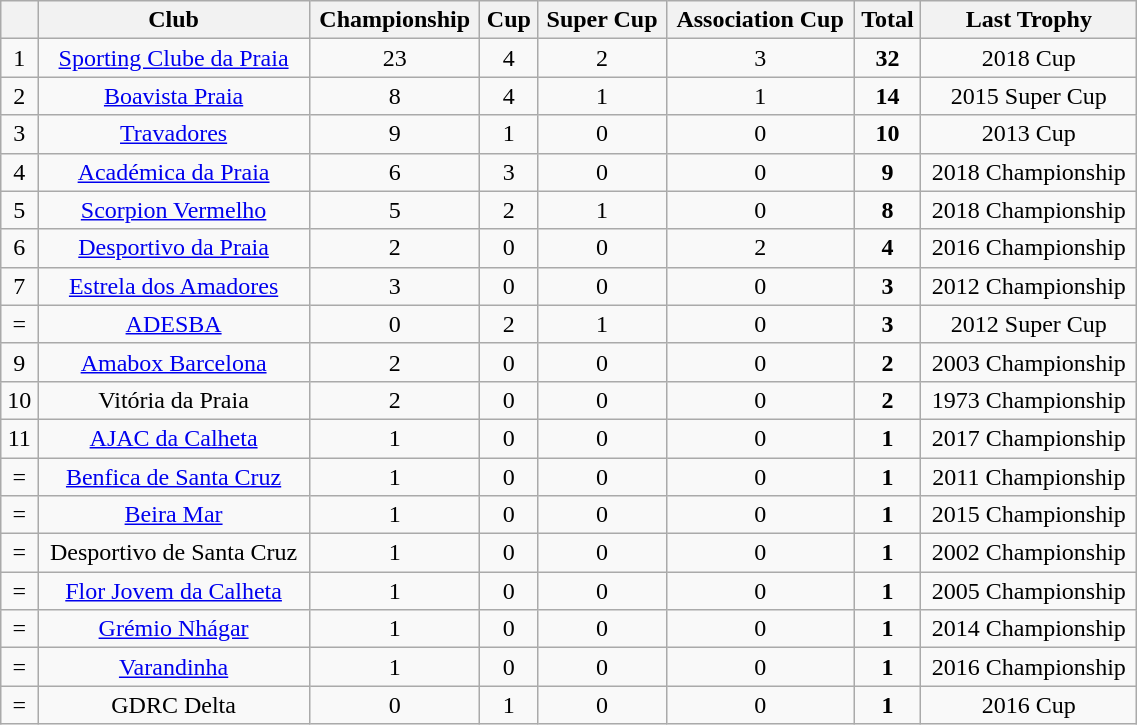<table class="wikitable sortable" width=60%>
<tr>
<th></th>
<th>Club</th>
<th>Championship</th>
<th>Cup</th>
<th>Super Cup</th>
<th>Association Cup</th>
<th>Total</th>
<th>Last Trophy</th>
</tr>
<tr align=center>
<td>1</td>
<td><a href='#'>Sporting Clube da Praia</a></td>
<td>23</td>
<td>4</td>
<td>2</td>
<td>3</td>
<td><strong>32</strong></td>
<td>2018 Cup</td>
</tr>
<tr align=center>
<td>2</td>
<td><a href='#'>Boavista Praia</a></td>
<td>8</td>
<td>4</td>
<td>1</td>
<td>1</td>
<td><strong>14</strong></td>
<td>2015 Super Cup</td>
</tr>
<tr align=center>
<td>3</td>
<td><a href='#'>Travadores</a></td>
<td>9</td>
<td>1</td>
<td>0</td>
<td>0</td>
<td><strong>10</strong></td>
<td>2013 Cup</td>
</tr>
<tr align=center>
<td>4</td>
<td><a href='#'>Académica da Praia</a></td>
<td>6</td>
<td>3</td>
<td>0</td>
<td>0</td>
<td><strong>9</strong></td>
<td>2018 Championship</td>
</tr>
<tr align=center>
<td>5</td>
<td><a href='#'>Scorpion Vermelho</a></td>
<td>5</td>
<td>2</td>
<td>1</td>
<td>0</td>
<td><strong>8</strong></td>
<td>2018 Championship</td>
</tr>
<tr align=center>
<td>6</td>
<td><a href='#'>Desportivo da Praia</a></td>
<td>2</td>
<td>0</td>
<td>0</td>
<td>2</td>
<td><strong>4</strong></td>
<td>2016 Championship</td>
</tr>
<tr align=center>
<td>7</td>
<td><a href='#'>Estrela dos Amadores</a></td>
<td>3</td>
<td>0</td>
<td>0</td>
<td>0</td>
<td><strong>3</strong></td>
<td>2012 Championship</td>
</tr>
<tr align=center>
<td>=</td>
<td><a href='#'>ADESBA</a></td>
<td>0</td>
<td>2</td>
<td>1</td>
<td>0</td>
<td><strong>3</strong></td>
<td>2012 Super Cup</td>
</tr>
<tr align=center>
<td>9</td>
<td><a href='#'>Amabox Barcelona</a></td>
<td>2</td>
<td>0</td>
<td>0</td>
<td>0</td>
<td><strong>2</strong></td>
<td>2003 Championship</td>
</tr>
<tr align=center>
<td>10</td>
<td>Vitória da Praia</td>
<td>2</td>
<td>0</td>
<td>0</td>
<td>0</td>
<td><strong>2</strong></td>
<td>1973 Championship</td>
</tr>
<tr align=center>
<td>11</td>
<td><a href='#'>AJAC da Calheta</a></td>
<td>1</td>
<td>0</td>
<td>0</td>
<td>0</td>
<td><strong>1</strong></td>
<td>2017 Championship</td>
</tr>
<tr align=center>
<td>=</td>
<td><a href='#'>Benfica de Santa Cruz</a></td>
<td>1</td>
<td>0</td>
<td>0</td>
<td>0</td>
<td><strong>1</strong></td>
<td>2011 Championship</td>
</tr>
<tr align=center>
<td>=</td>
<td><a href='#'>Beira Mar</a></td>
<td>1</td>
<td>0</td>
<td>0</td>
<td>0</td>
<td><strong>1</strong></td>
<td>2015 Championship</td>
</tr>
<tr align=center>
<td>=</td>
<td>Desportivo de Santa Cruz</td>
<td>1</td>
<td>0</td>
<td>0</td>
<td>0</td>
<td><strong>1</strong></td>
<td>2002 Championship</td>
</tr>
<tr align=center>
<td>=</td>
<td><a href='#'>Flor Jovem da Calheta</a></td>
<td>1</td>
<td>0</td>
<td>0</td>
<td>0</td>
<td><strong>1</strong></td>
<td>2005 Championship</td>
</tr>
<tr align=center>
<td>=</td>
<td><a href='#'>Grémio Nhágar</a></td>
<td>1</td>
<td>0</td>
<td>0</td>
<td>0</td>
<td><strong>1</strong></td>
<td>2014 Championship</td>
</tr>
<tr align=center>
<td>=</td>
<td><a href='#'>Varandinha</a></td>
<td>1</td>
<td>0</td>
<td>0</td>
<td>0</td>
<td><strong>1</strong></td>
<td>2016 Championship</td>
</tr>
<tr align=center>
<td>=</td>
<td>GDRC Delta</td>
<td>0</td>
<td>1</td>
<td>0</td>
<td>0</td>
<td><strong>1</strong></td>
<td>2016 Cup</td>
</tr>
</table>
